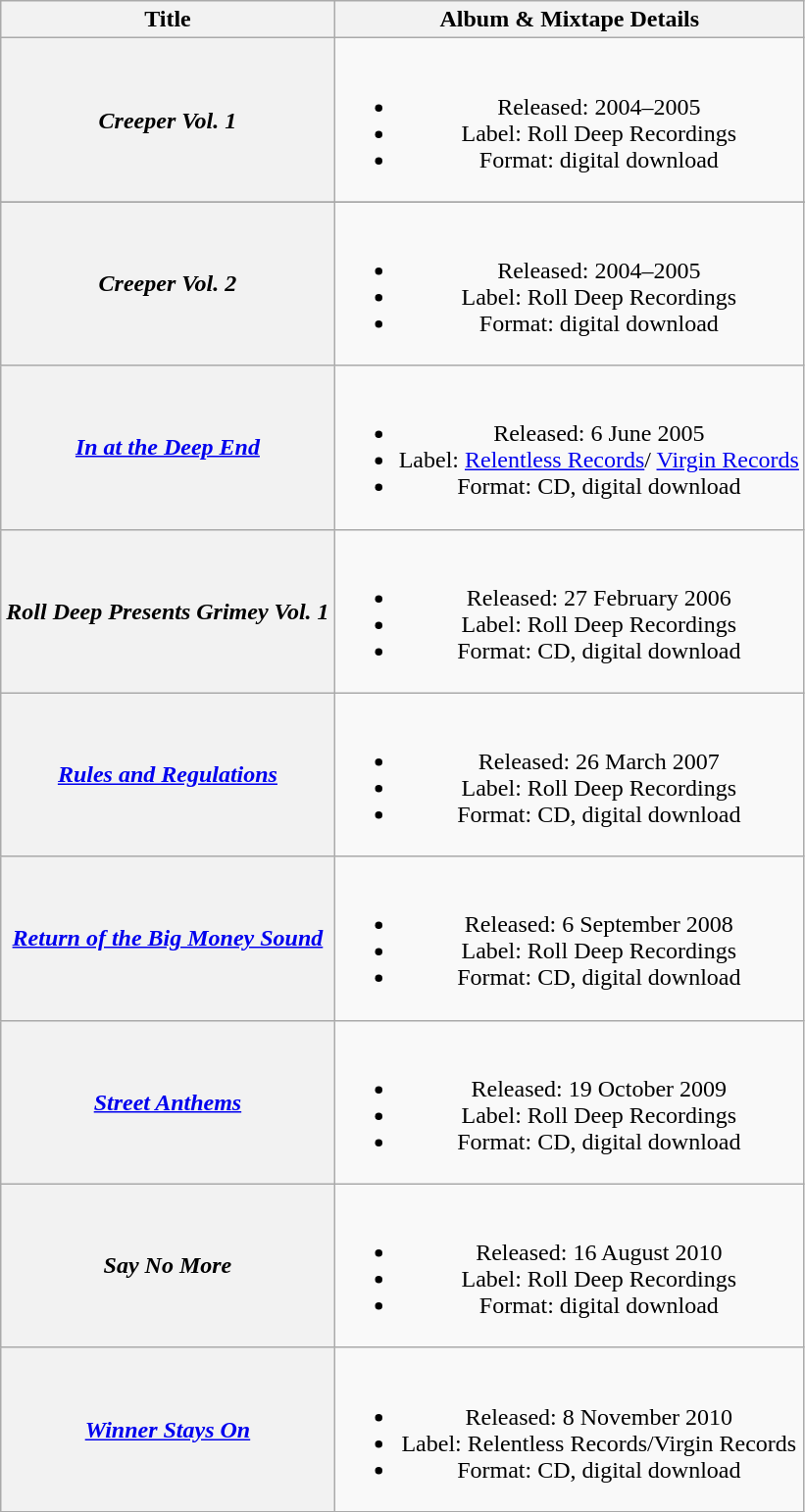<table class="wikitable plainrowheaders" style="text-align:center;">
<tr>
<th scope="col">Title</th>
<th scope="col">Album & Mixtape Details</th>
</tr>
<tr>
<th scope="row"><strong><em>Creeper Vol. 1</em></strong></th>
<td><br><ul><li>Released: 2004–2005</li><li>Label: Roll Deep Recordings</li><li>Format: digital download</li></ul></td>
</tr>
<tr>
</tr>
<tr>
<th scope="row"><strong><em>Creeper Vol. 2</em></strong></th>
<td><br><ul><li>Released: 2004–2005</li><li>Label: Roll Deep Recordings</li><li>Format: digital download</li></ul></td>
</tr>
<tr>
<th scope="row"><strong><em><a href='#'>In at the Deep End</a></em></strong></th>
<td><br><ul><li>Released: 6 June 2005</li><li>Label: <a href='#'>Relentless Records</a>/ <a href='#'>Virgin Records</a></li><li>Format: CD, digital download</li></ul></td>
</tr>
<tr>
<th scope="row"><strong><em>Roll Deep Presents Grimey Vol. 1</em></strong></th>
<td><br><ul><li>Released: 27 February 2006</li><li>Label: Roll Deep Recordings</li><li>Format: CD, digital download</li></ul></td>
</tr>
<tr>
<th scope="row"><strong><em><a href='#'>Rules and Regulations</a></em></strong></th>
<td><br><ul><li>Released: 26 March 2007</li><li>Label: Roll Deep Recordings</li><li>Format: CD, digital download</li></ul></td>
</tr>
<tr>
<th scope="row"><strong><em><a href='#'>Return of the Big Money Sound</a></em></strong></th>
<td><br><ul><li>Released: 6 September 2008</li><li>Label: Roll Deep Recordings</li><li>Format: CD, digital download</li></ul></td>
</tr>
<tr>
<th scope="row"><strong><em><a href='#'>Street Anthems</a></em></strong></th>
<td><br><ul><li>Released: 19 October 2009</li><li>Label: Roll Deep Recordings</li><li>Format: CD, digital download</li></ul></td>
</tr>
<tr>
<th scope="row"><strong><em>Say No More</em></strong></th>
<td><br><ul><li>Released: 16 August 2010</li><li>Label: Roll Deep Recordings</li><li>Format: digital download</li></ul></td>
</tr>
<tr>
<th scope="row"><strong><em><a href='#'>Winner Stays On</a></em></strong></th>
<td><br><ul><li>Released: 8 November 2010</li><li>Label: Relentless Records/Virgin Records</li><li>Format: CD, digital download</li></ul></td>
</tr>
</table>
